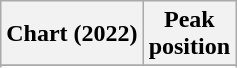<table class="wikitable sortable plainrowheaders" style="text-align:center">
<tr>
<th scope="col">Chart (2022)</th>
<th scope="col">Peak<br>position</th>
</tr>
<tr>
</tr>
<tr>
</tr>
</table>
